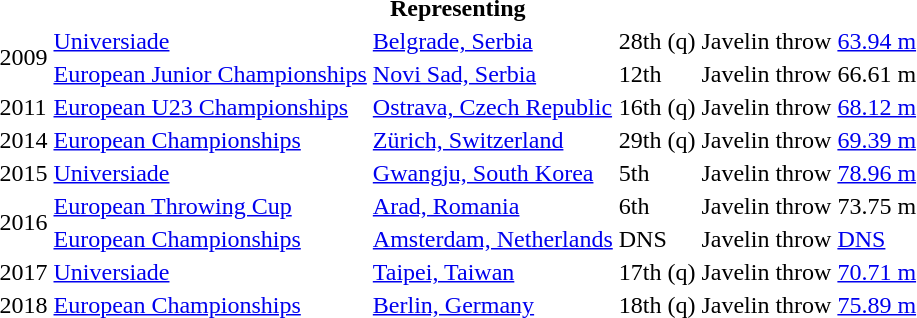<table>
<tr>
<th colspan="6">Representing </th>
</tr>
<tr>
<td rowspan=2>2009</td>
<td><a href='#'>Universiade</a></td>
<td><a href='#'>Belgrade, Serbia</a></td>
<td>28th (q)</td>
<td>Javelin throw</td>
<td><a href='#'>63.94 m</a></td>
</tr>
<tr>
<td><a href='#'>European Junior Championships</a></td>
<td><a href='#'>Novi Sad, Serbia</a></td>
<td>12th</td>
<td>Javelin throw</td>
<td>66.61 m</td>
</tr>
<tr>
<td>2011</td>
<td><a href='#'>European U23 Championships</a></td>
<td><a href='#'>Ostrava, Czech Republic</a></td>
<td>16th (q)</td>
<td>Javelin throw</td>
<td><a href='#'>68.12 m</a></td>
</tr>
<tr>
<td>2014</td>
<td><a href='#'>European Championships</a></td>
<td><a href='#'>Zürich, Switzerland</a></td>
<td>29th (q)</td>
<td>Javelin throw</td>
<td><a href='#'>69.39 m</a></td>
</tr>
<tr>
<td>2015</td>
<td><a href='#'>Universiade</a></td>
<td><a href='#'>Gwangju, South Korea</a></td>
<td>5th</td>
<td>Javelin throw</td>
<td><a href='#'>78.96 m</a></td>
</tr>
<tr>
<td rowspan=2>2016</td>
<td><a href='#'>European Throwing Cup</a></td>
<td><a href='#'>Arad, Romania</a></td>
<td>6th</td>
<td>Javelin throw</td>
<td>73.75 m</td>
</tr>
<tr>
<td><a href='#'>European Championships</a></td>
<td><a href='#'>Amsterdam, Netherlands</a></td>
<td>DNS</td>
<td>Javelin throw</td>
<td><a href='#'>DNS</a></td>
</tr>
<tr>
<td>2017</td>
<td><a href='#'>Universiade</a></td>
<td><a href='#'>Taipei, Taiwan</a></td>
<td>17th (q)</td>
<td>Javelin throw</td>
<td><a href='#'>70.71 m</a></td>
</tr>
<tr>
<td>2018</td>
<td><a href='#'>European Championships</a></td>
<td><a href='#'>Berlin, Germany</a></td>
<td>18th (q)</td>
<td>Javelin throw</td>
<td><a href='#'>75.89 m</a></td>
</tr>
</table>
